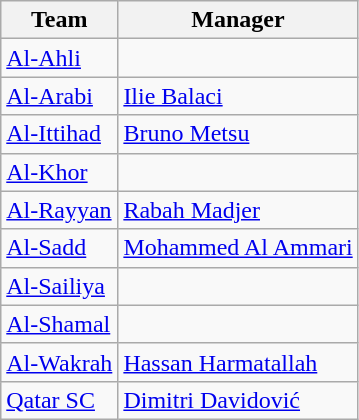<table class="wikitable sortable" style="text-align: left;">
<tr>
<th>Team</th>
<th>Manager</th>
</tr>
<tr>
<td><a href='#'>Al-Ahli</a></td>
<td></td>
</tr>
<tr>
<td><a href='#'>Al-Arabi</a></td>
<td> <a href='#'>Ilie Balaci</a></td>
</tr>
<tr>
<td><a href='#'>Al-Ittihad</a></td>
<td> <a href='#'>Bruno Metsu</a></td>
</tr>
<tr>
<td><a href='#'>Al-Khor</a></td>
<td></td>
</tr>
<tr>
<td><a href='#'>Al-Rayyan</a></td>
<td> <a href='#'>Rabah Madjer</a></td>
</tr>
<tr>
<td><a href='#'>Al-Sadd</a></td>
<td> <a href='#'>Mohammed Al Ammari</a></td>
</tr>
<tr>
<td><a href='#'>Al-Sailiya</a></td>
<td></td>
</tr>
<tr>
<td><a href='#'>Al-Shamal</a></td>
<td></td>
</tr>
<tr>
<td><a href='#'>Al-Wakrah</a></td>
<td> <a href='#'>Hassan Harmatallah</a></td>
</tr>
<tr>
<td><a href='#'>Qatar SC</a></td>
<td> <a href='#'>Dimitri Davidović</a></td>
</tr>
</table>
